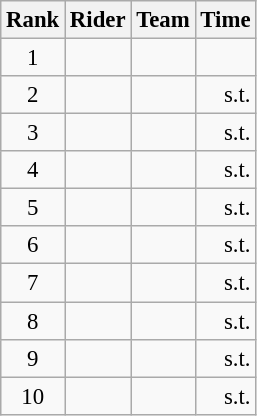<table class="wikitable" style="font-size:95%;">
<tr>
<th>Rank</th>
<th>Rider</th>
<th>Team</th>
<th>Time</th>
</tr>
<tr>
<td align=center>1</td>
<td></td>
<td></td>
<td align="right"></td>
</tr>
<tr>
<td align=center>2</td>
<td></td>
<td></td>
<td align="right">s.t.</td>
</tr>
<tr>
<td align=center>3</td>
<td> </td>
<td></td>
<td align="right">s.t.</td>
</tr>
<tr>
<td align=center>4</td>
<td></td>
<td></td>
<td align="right">s.t.</td>
</tr>
<tr>
<td align=center>5</td>
<td></td>
<td></td>
<td align="right">s.t.</td>
</tr>
<tr>
<td align=center>6</td>
<td></td>
<td></td>
<td align="right">s.t.</td>
</tr>
<tr>
<td align=center>7</td>
<td></td>
<td></td>
<td align="right">s.t.</td>
</tr>
<tr>
<td align=center>8</td>
<td></td>
<td></td>
<td align="right">s.t.</td>
</tr>
<tr>
<td align=center>9</td>
<td></td>
<td></td>
<td align="right">s.t.</td>
</tr>
<tr>
<td align=center>10</td>
<td></td>
<td></td>
<td align="right">s.t.</td>
</tr>
</table>
